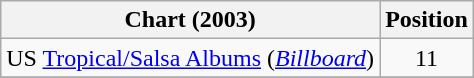<table class="wikitable sortable">
<tr>
<th>Chart (2003)</th>
<th>Position</th>
</tr>
<tr>
<td align="left">US <a href='#'>Tropical/Salsa Albums</a> (<em><a href='#'>Billboard</a></em>)</td>
<td align="center">11</td>
</tr>
<tr>
</tr>
</table>
